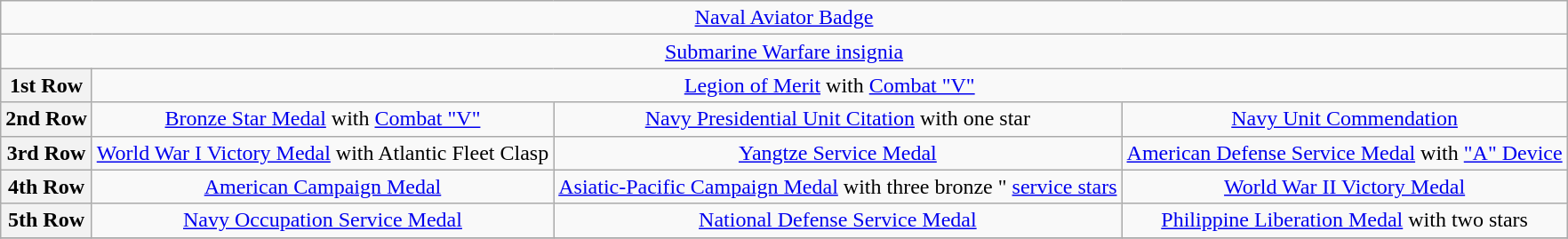<table class="wikitable" style="margin:1em auto; text-align:center;">
<tr>
<td colspan="17"><a href='#'>Naval Aviator Badge</a></td>
</tr>
<tr>
<td colspan="17"><a href='#'>Submarine Warfare insignia</a></td>
</tr>
<tr>
<th>1st Row</th>
<td colspan="14"><a href='#'>Legion of Merit</a> with <a href='#'>Combat "V"</a></td>
</tr>
<tr>
<th>2nd Row</th>
<td colspan="4"><a href='#'>Bronze Star Medal</a> with <a href='#'>Combat "V"</a></td>
<td colspan="4"><a href='#'>Navy Presidential Unit Citation</a> with one star</td>
<td colspan="4"><a href='#'>Navy Unit Commendation</a></td>
</tr>
<tr>
<th>3rd Row</th>
<td colspan="4"><a href='#'>World War I Victory Medal</a> with Atlantic Fleet Clasp</td>
<td colspan="4"><a href='#'>Yangtze Service Medal</a></td>
<td colspan="4"><a href='#'>American Defense Service Medal</a> with <a href='#'>"A" Device</a></td>
</tr>
<tr>
<th>4th Row</th>
<td colspan="4"><a href='#'>American Campaign Medal</a></td>
<td colspan="4"><a href='#'>Asiatic-Pacific Campaign Medal</a> with three bronze " <a href='#'>service stars</a></td>
<td colspan="4"><a href='#'>World War II Victory Medal</a></td>
</tr>
<tr>
<th>5th Row</th>
<td colspan="4"><a href='#'>Navy Occupation Service Medal</a></td>
<td colspan="4"><a href='#'>National Defense Service Medal</a></td>
<td colspan="4"><a href='#'>Philippine Liberation Medal</a> with two stars</td>
</tr>
<tr>
</tr>
</table>
